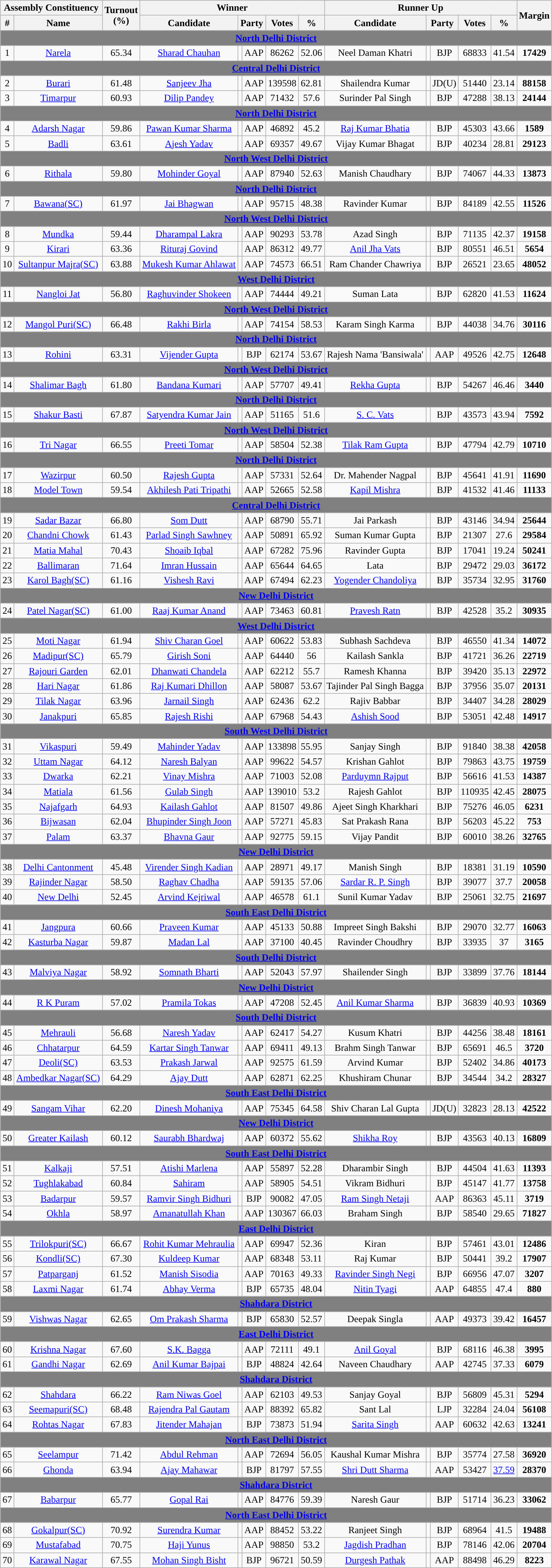<table class="wikitable sortable" style="text-align:center;">
<tr>
<th colspan="2">Assembly Constituency</th>
<th rowspan="2">Turnout<br>(%)</th>
<th colspan="5">Winner</th>
<th colspan="5">Runner Up</th>
<th rowspan="2">Margin</th>
</tr>
<tr>
<th>#</th>
<th>Name</th>
<th>Candidate</th>
<th colspan="2">Party</th>
<th>Votes</th>
<th><strong>%</strong></th>
<th>Candidate</th>
<th colspan="2">Party</th>
<th>Votes</th>
<th><strong>%</strong></th>
</tr>
<tr>
<td colspan="14" align="center" style="background-color: grey;"><a href='#'><span><strong>North Delhi District</strong></span></a></td>
</tr>
<tr>
<td>1</td>
<td><a href='#'>Narela</a></td>
<td>65.34</td>
<td><a href='#'>Sharad Chauhan</a></td>
<td></td>
<td>AAP</td>
<td>86262</td>
<td>52.06</td>
<td>Neel Daman Khatri</td>
<td></td>
<td>BJP</td>
<td>68833</td>
<td>41.54</td>
<td style="background:"><span><strong>17429</strong></span></td>
</tr>
<tr>
<td colspan="14" align="center" style="background-color: grey;"><a href='#'><span><strong>Central Delhi District</strong></span></a></td>
</tr>
<tr>
<td>2</td>
<td><a href='#'>Burari</a></td>
<td>61.48</td>
<td><a href='#'>Sanjeev Jha</a></td>
<td></td>
<td>AAP</td>
<td>139598</td>
<td>62.81</td>
<td>Shailendra Kumar</td>
<td></td>
<td>JD(U)</td>
<td>51440</td>
<td>23.14</td>
<td style="background:"><span><strong>88158</strong></span></td>
</tr>
<tr>
<td>3</td>
<td><a href='#'>Timarpur</a></td>
<td>60.93</td>
<td><a href='#'>Dilip Pandey</a></td>
<td></td>
<td>AAP</td>
<td>71432</td>
<td>57.6</td>
<td>Surinder Pal Singh</td>
<td></td>
<td>BJP</td>
<td>47288</td>
<td>38.13</td>
<td style="background:"><span><strong>24144</strong></span></td>
</tr>
<tr>
<td colspan="14" align="center" style="background-color: grey;"><a href='#'><span><strong>North Delhi District</strong></span></a></td>
</tr>
<tr>
<td>4</td>
<td><a href='#'>Adarsh Nagar</a></td>
<td>59.86</td>
<td><a href='#'>Pawan Kumar Sharma</a></td>
<td></td>
<td>AAP</td>
<td>46892</td>
<td>45.2</td>
<td><a href='#'>Raj Kumar Bhatia</a></td>
<td></td>
<td>BJP</td>
<td>45303</td>
<td>43.66</td>
<td style="background:"><span><strong>1589</strong></span></td>
</tr>
<tr>
<td>5</td>
<td><a href='#'>Badli</a></td>
<td>63.61</td>
<td><a href='#'>Ajesh Yadav</a></td>
<td></td>
<td>AAP</td>
<td>69357</td>
<td>49.67</td>
<td>Vijay Kumar Bhagat</td>
<td></td>
<td>BJP</td>
<td>40234</td>
<td>28.81</td>
<td style="background:"><span><strong>29123</strong></span></td>
</tr>
<tr>
<td colspan="14" align="center" style="background-color: grey;"><a href='#'><span><strong>North West Delhi District</strong></span></a></td>
</tr>
<tr>
<td>6</td>
<td><a href='#'>Rithala</a></td>
<td>59.80</td>
<td><a href='#'>Mohinder Goyal</a></td>
<td></td>
<td>AAP</td>
<td>87940</td>
<td>52.63</td>
<td>Manish Chaudhary</td>
<td></td>
<td>BJP</td>
<td>74067</td>
<td>44.33</td>
<td style="background:"><span><strong>13873</strong></span></td>
</tr>
<tr>
<td colspan="14" align="center" style="background-color: grey;"><a href='#'><span><strong>North Delhi District</strong></span></a></td>
</tr>
<tr>
<td>7</td>
<td><a href='#'>Bawana(SC)</a></td>
<td>61.97</td>
<td><a href='#'>Jai Bhagwan</a></td>
<td></td>
<td>AAP</td>
<td>95715</td>
<td>48.38</td>
<td>Ravinder Kumar</td>
<td></td>
<td>BJP</td>
<td>84189</td>
<td>42.55</td>
<td style="background:"><span><strong>11526</strong></span></td>
</tr>
<tr>
<td colspan="14" align="center" style="background-color: grey;"><a href='#'><span><strong>North West Delhi District</strong></span></a></td>
</tr>
<tr>
<td>8</td>
<td><a href='#'>Mundka</a></td>
<td>59.44</td>
<td><a href='#'>Dharampal Lakra</a></td>
<td></td>
<td>AAP</td>
<td>90293</td>
<td>53.78</td>
<td>Azad Singh</td>
<td></td>
<td>BJP</td>
<td>71135</td>
<td>42.37</td>
<td style="background:"><span><strong>19158</strong></span></td>
</tr>
<tr>
<td>9</td>
<td><a href='#'>Kirari</a></td>
<td>63.36</td>
<td><a href='#'>Rituraj Govind</a></td>
<td></td>
<td>AAP</td>
<td>86312</td>
<td>49.77</td>
<td><a href='#'>Anil Jha Vats</a></td>
<td></td>
<td>BJP</td>
<td>80551</td>
<td>46.51</td>
<td style="background:"><span><strong>5654</strong></span></td>
</tr>
<tr>
<td>10</td>
<td><a href='#'>Sultanpur Majra(SC)</a></td>
<td>63.88</td>
<td><a href='#'>Mukesh Kumar Ahlawat</a></td>
<td></td>
<td>AAP</td>
<td>74573</td>
<td>66.51</td>
<td>Ram Chander Chawriya</td>
<td></td>
<td>BJP</td>
<td>26521</td>
<td>23.65</td>
<td style="background:"><span><strong>48052</strong></span></td>
</tr>
<tr>
<td colspan="14" align="center" style="background-color: grey;"><a href='#'><span><strong>West Delhi District</strong></span></a></td>
</tr>
<tr>
<td>11</td>
<td><a href='#'>Nangloi Jat</a></td>
<td>56.80</td>
<td><a href='#'>Raghuvinder Shokeen</a></td>
<td></td>
<td>AAP</td>
<td>74444</td>
<td>49.21</td>
<td>Suman Lata</td>
<td></td>
<td>BJP</td>
<td>62820</td>
<td>41.53</td>
<td style="background:"><span><strong>11624</strong></span></td>
</tr>
<tr>
<td colspan="14" align="center" style="background-color: grey;"><a href='#'><span><strong>North West Delhi District</strong></span></a></td>
</tr>
<tr>
<td>12</td>
<td><a href='#'>Mangol Puri(SC)</a></td>
<td>66.48</td>
<td><a href='#'>Rakhi Birla</a></td>
<td></td>
<td>AAP</td>
<td>74154</td>
<td>58.53</td>
<td>Karam Singh Karma</td>
<td></td>
<td>BJP</td>
<td>44038</td>
<td>34.76</td>
<td style="background:"><span><strong>30116</strong></span></td>
</tr>
<tr>
<td colspan="14" align="center" style="background-color: grey;"><a href='#'><span><strong>North Delhi District</strong></span></a></td>
</tr>
<tr>
<td>13</td>
<td><a href='#'>Rohini</a></td>
<td>63.31</td>
<td><a href='#'>Vijender Gupta</a></td>
<td></td>
<td>BJP</td>
<td>62174</td>
<td>53.67</td>
<td>Rajesh Nama 'Bansiwala'</td>
<td></td>
<td>AAP</td>
<td>49526</td>
<td>42.75</td>
<td style="background:"><span><strong>12648</strong></span></td>
</tr>
<tr>
<td colspan="14" align="center" style="background-color: grey;"><a href='#'><span><strong>North West Delhi District</strong></span></a></td>
</tr>
<tr>
<td>14</td>
<td><a href='#'>Shalimar Bagh</a></td>
<td>61.80</td>
<td><a href='#'>Bandana Kumari</a></td>
<td></td>
<td>AAP</td>
<td>57707</td>
<td>49.41</td>
<td><a href='#'>Rekha Gupta</a></td>
<td></td>
<td>BJP</td>
<td>54267</td>
<td>46.46</td>
<td style="background:"><span><strong>3440</strong></span></td>
</tr>
<tr>
<td colspan="14" align="center" style="background-color: grey;"><a href='#'><span><strong>North Delhi District</strong></span></a></td>
</tr>
<tr>
<td>15</td>
<td><a href='#'>Shakur Basti</a></td>
<td>67.87</td>
<td><a href='#'>Satyendra Kumar Jain</a></td>
<td></td>
<td>AAP</td>
<td>51165</td>
<td>51.6</td>
<td><a href='#'>S. C. Vats</a></td>
<td></td>
<td>BJP</td>
<td>43573</td>
<td>43.94</td>
<td style="background:"><span><strong>7592</strong></span></td>
</tr>
<tr>
<td colspan="14" align="center" style="background-color: grey;"><a href='#'><span><strong>North West Delhi District</strong></span></a></td>
</tr>
<tr>
<td>16</td>
<td><a href='#'>Tri Nagar</a></td>
<td>66.55</td>
<td><a href='#'>Preeti Tomar</a></td>
<td></td>
<td>AAP</td>
<td>58504</td>
<td>52.38</td>
<td><a href='#'>Tilak Ram Gupta</a></td>
<td></td>
<td>BJP</td>
<td>47794</td>
<td>42.79</td>
<td style="background:"><span><strong>10710</strong></span></td>
</tr>
<tr>
<td colspan="14" align="center" style="background-color: grey;"><a href='#'><span><strong>North Delhi District</strong></span></a></td>
</tr>
<tr>
<td>17</td>
<td><a href='#'>Wazirpur</a></td>
<td>60.50</td>
<td><a href='#'>Rajesh Gupta</a></td>
<td></td>
<td>AAP</td>
<td>57331</td>
<td>52.64</td>
<td>Dr. Mahender Nagpal</td>
<td></td>
<td>BJP</td>
<td>45641</td>
<td>41.91</td>
<td style="background:"><span><strong>11690</strong></span></td>
</tr>
<tr>
<td>18</td>
<td><a href='#'>Model Town</a></td>
<td>59.54</td>
<td><a href='#'>Akhilesh Pati Tripathi</a></td>
<td></td>
<td>AAP</td>
<td>52665</td>
<td>52.58</td>
<td><a href='#'>Kapil Mishra</a></td>
<td></td>
<td>BJP</td>
<td>41532</td>
<td>41.46</td>
<td style="background:"><span><strong>11133</strong></span></td>
</tr>
<tr>
<td colspan="14" align="center" style="background-color: grey;"><a href='#'><span><strong>Central Delhi District</strong></span></a></td>
</tr>
<tr>
<td>19</td>
<td><a href='#'>Sadar Bazar</a></td>
<td>66.80</td>
<td><a href='#'>Som Dutt</a></td>
<td></td>
<td>AAP</td>
<td>68790</td>
<td>55.71</td>
<td>Jai Parkash</td>
<td></td>
<td>BJP</td>
<td>43146</td>
<td>34.94</td>
<td style="background:"><span><strong>25644</strong></span></td>
</tr>
<tr>
<td>20</td>
<td><a href='#'>Chandni Chowk</a></td>
<td>61.43</td>
<td><a href='#'>Parlad Singh Sawhney</a></td>
<td></td>
<td>AAP</td>
<td>50891</td>
<td>65.92</td>
<td>Suman Kumar Gupta</td>
<td></td>
<td>BJP</td>
<td>21307</td>
<td>27.6</td>
<td style="background:"><span><strong>29584</strong></span></td>
</tr>
<tr>
<td>21</td>
<td><a href='#'>Matia Mahal</a></td>
<td>70.43</td>
<td><a href='#'>Shoaib Iqbal</a></td>
<td></td>
<td>AAP</td>
<td>67282</td>
<td>75.96</td>
<td>Ravinder Gupta</td>
<td></td>
<td>BJP</td>
<td>17041</td>
<td>19.24</td>
<td style="background:"><span><strong>50241</strong></span></td>
</tr>
<tr>
<td>22</td>
<td><a href='#'>Ballimaran</a></td>
<td>71.64</td>
<td><a href='#'>Imran Hussain</a></td>
<td></td>
<td>AAP</td>
<td>65644</td>
<td>64.65</td>
<td>Lata</td>
<td></td>
<td>BJP</td>
<td>29472</td>
<td>29.03</td>
<td style="background:"><span><strong>36172</strong></span></td>
</tr>
<tr>
<td>23</td>
<td><a href='#'>Karol Bagh(SC)</a></td>
<td>61.16</td>
<td><a href='#'>Vishesh Ravi</a></td>
<td></td>
<td>AAP</td>
<td>67494</td>
<td>62.23</td>
<td><a href='#'>Yogender Chandoliya</a></td>
<td></td>
<td>BJP</td>
<td>35734</td>
<td>32.95</td>
<td style="background:"><span><strong>31760</strong></span></td>
</tr>
<tr>
<td colspan="14" align="center" style="background-color: grey;"><a href='#'><span><strong>New Delhi District</strong></span></a></td>
</tr>
<tr>
<td>24</td>
<td><a href='#'>Patel Nagar(SC)</a></td>
<td>61.00</td>
<td><a href='#'>Raaj Kumar Anand</a></td>
<td></td>
<td>AAP</td>
<td>73463</td>
<td>60.81</td>
<td><a href='#'>Pravesh Ratn</a></td>
<td></td>
<td>BJP</td>
<td>42528</td>
<td>35.2</td>
<td style="background:"><span><strong>30935</strong></span></td>
</tr>
<tr>
<td colspan="14" align="center" style="background-color: grey;"><a href='#'><span><strong>West Delhi District</strong></span></a></td>
</tr>
<tr>
<td>25</td>
<td><a href='#'>Moti Nagar</a></td>
<td>61.94</td>
<td><a href='#'>Shiv Charan Goel</a></td>
<td></td>
<td>AAP</td>
<td>60622</td>
<td>53.83</td>
<td>Subhash Sachdeva</td>
<td></td>
<td>BJP</td>
<td>46550</td>
<td>41.34</td>
<td style="background:"><span><strong>14072</strong></span></td>
</tr>
<tr>
<td>26</td>
<td><a href='#'>Madipur(SC)</a></td>
<td>65.79</td>
<td><a href='#'>Girish Soni</a></td>
<td></td>
<td>AAP</td>
<td>64440</td>
<td>56</td>
<td>Kailash Sankla</td>
<td></td>
<td>BJP</td>
<td>41721</td>
<td>36.26</td>
<td style="background:"><span><strong>22719</strong></span></td>
</tr>
<tr>
<td>27</td>
<td><a href='#'>Rajouri Garden</a></td>
<td>62.01</td>
<td><a href='#'>Dhanwati Chandela</a></td>
<td></td>
<td>AAP</td>
<td>62212</td>
<td>55.7</td>
<td>Ramesh Khanna</td>
<td></td>
<td>BJP</td>
<td>39420</td>
<td>35.13</td>
<td style="background:"><span><strong>22972</strong></span></td>
</tr>
<tr>
<td>28</td>
<td><a href='#'>Hari Nagar</a></td>
<td>61.86</td>
<td><a href='#'>Raj Kumari Dhillon</a></td>
<td></td>
<td>AAP</td>
<td>58087</td>
<td>53.67</td>
<td>Tajinder Pal Singh Bagga</td>
<td></td>
<td>BJP</td>
<td>37956</td>
<td>35.07</td>
<td style="background:"><span><strong>20131</strong></span></td>
</tr>
<tr>
<td>29</td>
<td><a href='#'>Tilak Nagar</a></td>
<td>63.96</td>
<td><a href='#'>Jarnail Singh</a></td>
<td></td>
<td>AAP</td>
<td>62436</td>
<td>62.2</td>
<td>Rajiv Babbar</td>
<td></td>
<td>BJP</td>
<td>34407</td>
<td>34.28</td>
<td style="background:"><span><strong>28029</strong></span></td>
</tr>
<tr>
<td>30</td>
<td><a href='#'>Janakpuri</a></td>
<td>65.85</td>
<td><a href='#'>Rajesh Rishi</a></td>
<td></td>
<td>AAP</td>
<td>67968</td>
<td>54.43</td>
<td><a href='#'>Ashish Sood</a></td>
<td></td>
<td>BJP</td>
<td>53051</td>
<td>42.48</td>
<td style="background:"><span><strong>14917</strong></span></td>
</tr>
<tr>
<td colspan="14" align="center" style="background-color: grey;"><a href='#'><span><strong>South West Delhi District</strong></span></a></td>
</tr>
<tr>
<td>31</td>
<td><a href='#'>Vikaspuri</a></td>
<td>59.49</td>
<td><a href='#'>Mahinder Yadav</a></td>
<td></td>
<td>AAP</td>
<td>133898</td>
<td>55.95</td>
<td>Sanjay Singh</td>
<td></td>
<td>BJP</td>
<td>91840</td>
<td>38.38</td>
<td style="background:"><span><strong>42058</strong></span></td>
</tr>
<tr>
<td>32</td>
<td><a href='#'>Uttam Nagar</a></td>
<td>64.12</td>
<td><a href='#'>Naresh Balyan</a></td>
<td></td>
<td>AAP</td>
<td>99622</td>
<td>54.57</td>
<td>Krishan Gahlot</td>
<td></td>
<td>BJP</td>
<td>79863</td>
<td>43.75</td>
<td style="background:"><span><strong>19759</strong></span></td>
</tr>
<tr>
<td>33</td>
<td><a href='#'>Dwarka</a></td>
<td>62.21</td>
<td><a href='#'>Vinay Mishra</a></td>
<td></td>
<td>AAP</td>
<td>71003</td>
<td>52.08</td>
<td><a href='#'>Parduymn Rajput</a></td>
<td></td>
<td>BJP</td>
<td>56616</td>
<td>41.53</td>
<td style="background:"><span><strong>14387</strong></span></td>
</tr>
<tr>
<td>34</td>
<td><a href='#'>Matiala</a></td>
<td>61.56</td>
<td><a href='#'>Gulab Singh</a></td>
<td></td>
<td>AAP</td>
<td>139010</td>
<td>53.2</td>
<td>Rajesh Gahlot</td>
<td></td>
<td>BJP</td>
<td>110935</td>
<td>42.45</td>
<td style="background:"><span><strong>28075</strong></span></td>
</tr>
<tr>
<td>35</td>
<td><a href='#'>Najafgarh</a></td>
<td>64.93</td>
<td><a href='#'>Kailash Gahlot</a></td>
<td></td>
<td>AAP</td>
<td>81507</td>
<td>49.86</td>
<td>Ajeet Singh Kharkhari</td>
<td></td>
<td>BJP</td>
<td>75276</td>
<td>46.05</td>
<td style="background:"><span><strong>6231</strong></span></td>
</tr>
<tr>
<td>36</td>
<td><a href='#'>Bijwasan</a></td>
<td>62.04</td>
<td><a href='#'>Bhupinder Singh Joon</a></td>
<td></td>
<td>AAP</td>
<td>57271</td>
<td>45.83</td>
<td>Sat Prakash Rana</td>
<td></td>
<td>BJP</td>
<td>56203</td>
<td>45.22</td>
<td style="background:"><span><strong>753</strong></span></td>
</tr>
<tr>
<td>37</td>
<td><a href='#'>Palam</a></td>
<td>63.37</td>
<td><a href='#'>Bhavna Gaur</a></td>
<td></td>
<td>AAP</td>
<td>92775</td>
<td>59.15</td>
<td>Vijay Pandit</td>
<td></td>
<td>BJP</td>
<td>60010</td>
<td>38.26</td>
<td style="background:"><span><strong>32765</strong></span></td>
</tr>
<tr>
<td colspan="14" align="center" style="background-color: grey;"><a href='#'><span><strong>New Delhi District</strong></span></a></td>
</tr>
<tr>
<td>38</td>
<td><a href='#'>Delhi Cantonment</a></td>
<td>45.48</td>
<td><a href='#'>Virender Singh Kadian</a></td>
<td></td>
<td>AAP</td>
<td>28971</td>
<td>49.17</td>
<td>Manish Singh</td>
<td></td>
<td>BJP</td>
<td>18381</td>
<td>31.19</td>
<td style="background:"><span><strong>10590</strong></span></td>
</tr>
<tr>
<td>39</td>
<td><a href='#'>Rajinder Nagar</a></td>
<td>58.50</td>
<td><a href='#'>Raghav Chadha</a></td>
<td></td>
<td>AAP</td>
<td>59135</td>
<td>57.06</td>
<td><a href='#'>Sardar R. P. Singh</a></td>
<td></td>
<td>BJP</td>
<td>39077</td>
<td>37.7</td>
<td style="background:"><span><strong>20058</strong></span></td>
</tr>
<tr>
<td>40</td>
<td><a href='#'>New Delhi</a></td>
<td>52.45</td>
<td><a href='#'>Arvind Kejriwal</a></td>
<td></td>
<td>AAP</td>
<td>46578</td>
<td>61.1</td>
<td>Sunil Kumar Yadav</td>
<td></td>
<td>BJP</td>
<td>25061</td>
<td>32.75</td>
<td style="background:"><span><strong>21697</strong></span></td>
</tr>
<tr>
<td colspan="14" align="center" style="background-color: grey;"><a href='#'><span><strong>South East Delhi District</strong></span></a></td>
</tr>
<tr>
<td>41</td>
<td><a href='#'>Jangpura</a></td>
<td>60.66</td>
<td><a href='#'>Praveen Kumar</a></td>
<td></td>
<td>AAP</td>
<td>45133</td>
<td>50.88</td>
<td>Impreet Singh Bakshi</td>
<td></td>
<td>BJP</td>
<td>29070</td>
<td>32.77</td>
<td style="background:"><span><strong>16063</strong></span></td>
</tr>
<tr>
<td>42</td>
<td><a href='#'>Kasturba Nagar</a></td>
<td>59.87</td>
<td><a href='#'>Madan Lal</a></td>
<td></td>
<td>AAP</td>
<td>37100</td>
<td>40.45</td>
<td>Ravinder Choudhry</td>
<td></td>
<td>BJP</td>
<td>33935</td>
<td>37</td>
<td style="background:"><span><strong>3165</strong></span></td>
</tr>
<tr>
<td colspan="14" align="center" style="background-color: grey;"><a href='#'><span><strong>South Delhi District</strong></span></a></td>
</tr>
<tr>
<td>43</td>
<td><a href='#'>Malviya Nagar</a></td>
<td>58.92</td>
<td><a href='#'>Somnath Bharti</a></td>
<td></td>
<td>AAP</td>
<td>52043</td>
<td>57.97</td>
<td>Shailender Singh</td>
<td></td>
<td>BJP</td>
<td>33899</td>
<td>37.76</td>
<td style="background:"><span><strong>18144</strong></span></td>
</tr>
<tr>
<td colspan="14" align="center" style="background-color: grey;"><a href='#'><span><strong>New Delhi District</strong></span></a></td>
</tr>
<tr>
<td>44</td>
<td><a href='#'>R K Puram</a></td>
<td>57.02</td>
<td><a href='#'>Pramila Tokas</a></td>
<td></td>
<td>AAP</td>
<td>47208</td>
<td>52.45</td>
<td><a href='#'>Anil Kumar Sharma</a></td>
<td></td>
<td>BJP</td>
<td>36839</td>
<td>40.93</td>
<td style="background:"><span><strong>10369</strong></span></td>
</tr>
<tr>
<td colspan="14" align="center" style="background-color: grey;"><a href='#'><span><strong>South Delhi District</strong></span></a></td>
</tr>
<tr>
<td>45</td>
<td><a href='#'>Mehrauli</a></td>
<td>56.68</td>
<td><a href='#'>Naresh Yadav</a></td>
<td></td>
<td>AAP</td>
<td>62417</td>
<td>54.27</td>
<td>Kusum Khatri</td>
<td></td>
<td>BJP</td>
<td>44256</td>
<td>38.48</td>
<td style="background:"><span><strong>18161</strong></span></td>
</tr>
<tr>
<td>46</td>
<td><a href='#'>Chhatarpur</a></td>
<td>64.59</td>
<td><a href='#'>Kartar Singh Tanwar</a></td>
<td></td>
<td>AAP</td>
<td>69411</td>
<td>49.13</td>
<td>Brahm Singh Tanwar</td>
<td></td>
<td>BJP</td>
<td>65691</td>
<td>46.5</td>
<td style="background:"><span><strong>3720</strong></span></td>
</tr>
<tr>
<td>47</td>
<td><a href='#'>Deoli(SC)</a></td>
<td>63.53</td>
<td><a href='#'>Prakash Jarwal</a></td>
<td></td>
<td>AAP</td>
<td>92575</td>
<td>61.59</td>
<td>Arvind Kumar</td>
<td></td>
<td>BJP</td>
<td>52402</td>
<td>34.86</td>
<td style="background:"><span><strong>40173</strong></span></td>
</tr>
<tr>
<td>48</td>
<td><a href='#'>Ambedkar Nagar(SC)</a></td>
<td>64.29</td>
<td><a href='#'>Ajay Dutt</a></td>
<td></td>
<td>AAP</td>
<td>62871</td>
<td>62.25</td>
<td>Khushiram Chunar</td>
<td></td>
<td>BJP</td>
<td>34544</td>
<td>34.2</td>
<td style="background:"><span><strong>28327</strong></span></td>
</tr>
<tr>
<td colspan="14" align="center" style="background-color: grey;"><a href='#'><span><strong>South East Delhi District</strong></span></a></td>
</tr>
<tr>
<td>49</td>
<td><a href='#'>Sangam Vihar</a></td>
<td>62.20</td>
<td><a href='#'>Dinesh Mohaniya</a></td>
<td></td>
<td>AAP</td>
<td>75345</td>
<td>64.58</td>
<td>Shiv Charan Lal Gupta</td>
<td></td>
<td>JD(U)</td>
<td>32823</td>
<td>28.13</td>
<td style="background:"><span><strong>42522</strong></span></td>
</tr>
<tr>
<td colspan="14" align="center" style="background-color: grey;"><a href='#'><span><strong>New Delhi District</strong></span></a></td>
</tr>
<tr>
<td>50</td>
<td><a href='#'>Greater Kailash</a></td>
<td>60.12</td>
<td><a href='#'>Saurabh Bhardwaj</a></td>
<td></td>
<td>AAP</td>
<td>60372</td>
<td>55.62</td>
<td><a href='#'>Shikha Roy</a></td>
<td></td>
<td>BJP</td>
<td>43563</td>
<td>40.13</td>
<td style="background:"><span><strong>16809</strong></span></td>
</tr>
<tr>
<td colspan="14" align="center" style="background-color: grey;"><a href='#'><span><strong>South East Delhi District</strong></span></a></td>
</tr>
<tr>
<td>51</td>
<td><a href='#'>Kalkaji</a></td>
<td>57.51</td>
<td><a href='#'>Atishi Marlena</a></td>
<td></td>
<td>AAP</td>
<td>55897</td>
<td>52.28</td>
<td>Dharambir Singh</td>
<td></td>
<td>BJP</td>
<td>44504</td>
<td>41.63</td>
<td style="background:"><span><strong>11393</strong></span></td>
</tr>
<tr>
<td>52</td>
<td><a href='#'>Tughlakabad</a></td>
<td>60.84</td>
<td><a href='#'>Sahiram</a></td>
<td></td>
<td>AAP</td>
<td>58905</td>
<td>54.51</td>
<td>Vikram Bidhuri</td>
<td></td>
<td>BJP</td>
<td>45147</td>
<td>41.77</td>
<td style="background:"><span><strong>13758</strong></span></td>
</tr>
<tr>
<td>53</td>
<td><a href='#'>Badarpur</a></td>
<td>59.57</td>
<td><a href='#'>Ramvir Singh Bidhuri</a></td>
<td></td>
<td>BJP</td>
<td>90082</td>
<td>47.05</td>
<td><a href='#'>Ram Singh Netaji</a></td>
<td></td>
<td>AAP</td>
<td>86363</td>
<td>45.11</td>
<td style="background:"><span><strong>3719</strong></span></td>
</tr>
<tr>
<td>54</td>
<td><a href='#'>Okhla</a></td>
<td>58.97</td>
<td><a href='#'>Amanatullah Khan</a></td>
<td></td>
<td>AAP</td>
<td>130367</td>
<td>66.03</td>
<td>Braham Singh</td>
<td></td>
<td>BJP</td>
<td>58540</td>
<td>29.65</td>
<td style="background:"><span><strong>71827</strong></span></td>
</tr>
<tr>
<td colspan="14" align="center" style="background-color: grey;"><a href='#'><span><strong>East Delhi District</strong></span></a></td>
</tr>
<tr>
<td>55</td>
<td><a href='#'>Trilokpuri(SC)</a></td>
<td>66.67</td>
<td><a href='#'>Rohit Kumar Mehraulia</a></td>
<td></td>
<td>AAP</td>
<td>69947</td>
<td>52.36</td>
<td>Kiran</td>
<td></td>
<td>BJP</td>
<td>57461</td>
<td>43.01</td>
<td style="background:"><span><strong>12486</strong></span></td>
</tr>
<tr>
<td>56</td>
<td><a href='#'>Kondli(SC)</a></td>
<td>67.30</td>
<td><a href='#'>Kuldeep Kumar</a></td>
<td></td>
<td>AAP</td>
<td>68348</td>
<td>53.11</td>
<td>Raj Kumar</td>
<td></td>
<td>BJP</td>
<td>50441</td>
<td>39.2</td>
<td style="background:"><span><strong>17907</strong></span></td>
</tr>
<tr>
<td>57</td>
<td><a href='#'>Patparganj</a></td>
<td>61.52</td>
<td><a href='#'>Manish Sisodia</a></td>
<td></td>
<td>AAP</td>
<td>70163</td>
<td>49.33</td>
<td><a href='#'>Ravinder Singh Negi</a></td>
<td></td>
<td>BJP</td>
<td>66956</td>
<td>47.07</td>
<td style="background:"><span><strong>3207</strong></span></td>
</tr>
<tr>
<td>58</td>
<td><a href='#'>Laxmi Nagar</a></td>
<td>61.74</td>
<td><a href='#'>Abhay Verma</a></td>
<td></td>
<td>BJP</td>
<td>65735</td>
<td>48.04</td>
<td><a href='#'>Nitin Tyagi</a></td>
<td></td>
<td>AAP</td>
<td>64855</td>
<td>47.4</td>
<td style="background:"><span><strong>880</strong></span></td>
</tr>
<tr>
<td colspan="14" align="center" style="background-color: grey;"><a href='#'><span><strong>Shahdara District</strong></span></a></td>
</tr>
<tr>
<td>59</td>
<td><a href='#'>Vishwas Nagar</a></td>
<td>62.65</td>
<td><a href='#'>Om Prakash Sharma</a></td>
<td></td>
<td>BJP</td>
<td>65830</td>
<td>52.57</td>
<td>Deepak Singla</td>
<td></td>
<td>AAP</td>
<td>49373</td>
<td>39.42</td>
<td style="background:"><span><strong>16457</strong></span></td>
</tr>
<tr>
<td colspan="14" align="center" style="background-color: grey;"><a href='#'><span><strong>East Delhi District</strong></span></a></td>
</tr>
<tr>
<td>60</td>
<td><a href='#'>Krishna Nagar</a></td>
<td>67.60</td>
<td><a href='#'>S.K. Bagga</a></td>
<td></td>
<td>AAP</td>
<td>72111</td>
<td>49.1</td>
<td><a href='#'>Anil Goyal</a></td>
<td></td>
<td>BJP</td>
<td>68116</td>
<td>46.38</td>
<td style="background:"><span><strong>3995</strong></span></td>
</tr>
<tr>
<td>61</td>
<td><a href='#'>Gandhi Nagar</a></td>
<td>62.69</td>
<td><a href='#'>Anil Kumar Bajpai</a></td>
<td></td>
<td>BJP</td>
<td>48824</td>
<td>42.64</td>
<td>Naveen Chaudhary</td>
<td></td>
<td>AAP</td>
<td>42745</td>
<td>37.33</td>
<td style="background:"><span><strong>6079</strong></span></td>
</tr>
<tr>
<td colspan="14" align="center" style="background-color: grey;"><a href='#'><span><strong>Shahdara District</strong></span></a></td>
</tr>
<tr>
<td>62</td>
<td><a href='#'>Shahdara</a></td>
<td>66.22</td>
<td><a href='#'>Ram Niwas Goel</a></td>
<td></td>
<td>AAP</td>
<td>62103</td>
<td>49.53</td>
<td>Sanjay Goyal</td>
<td></td>
<td>BJP</td>
<td>56809</td>
<td>45.31</td>
<td style="background:"><span><strong>5294</strong></span></td>
</tr>
<tr>
<td>63</td>
<td><a href='#'>Seemapuri(SC)</a></td>
<td>68.48</td>
<td><a href='#'>Rajendra Pal Gautam</a></td>
<td></td>
<td>AAP</td>
<td>88392</td>
<td>65.82</td>
<td>Sant Lal</td>
<td></td>
<td>LJP</td>
<td>32284</td>
<td>24.04</td>
<td style="background:"><span><strong>56108</strong></span></td>
</tr>
<tr>
<td>64</td>
<td><a href='#'>Rohtas Nagar</a></td>
<td>67.83</td>
<td><a href='#'>Jitender Mahajan</a></td>
<td></td>
<td>BJP</td>
<td>73873</td>
<td>51.94</td>
<td><a href='#'>Sarita Singh</a></td>
<td></td>
<td>AAP</td>
<td>60632</td>
<td>42.63</td>
<td style="background:"><span><strong>13241</strong></span></td>
</tr>
<tr>
<td colspan="14" align="center" style="background-color: grey;"><a href='#'><span><strong>North East Delhi District</strong></span></a></td>
</tr>
<tr>
<td>65</td>
<td><a href='#'>Seelampur</a></td>
<td>71.42</td>
<td><a href='#'>Abdul Rehman</a></td>
<td></td>
<td>AAP</td>
<td>72694</td>
<td>56.05</td>
<td>Kaushal Kumar Mishra</td>
<td></td>
<td>BJP</td>
<td>35774</td>
<td>27.58</td>
<td style="background:"><span><strong>36920</strong></span></td>
</tr>
<tr>
<td>66</td>
<td><a href='#'>Ghonda</a></td>
<td>63.94</td>
<td><a href='#'>Ajay Mahawar</a></td>
<td></td>
<td>BJP</td>
<td>81797</td>
<td>57.55</td>
<td><a href='#'>Shri Dutt Sharma</a></td>
<td></td>
<td>AAP</td>
<td>53427</td>
<td><a href='#'>37.59</a></td>
<td style="background:"><span><strong>28370</strong></span></td>
</tr>
<tr>
<td colspan="14" align="center" style="background-color: grey;"><a href='#'><span><strong>Shahdara District</strong></span></a></td>
</tr>
<tr>
<td>67</td>
<td><a href='#'>Babarpur</a></td>
<td>65.77</td>
<td><a href='#'>Gopal Rai</a></td>
<td></td>
<td>AAP</td>
<td>84776</td>
<td>59.39</td>
<td>Naresh Gaur</td>
<td></td>
<td>BJP</td>
<td>51714</td>
<td>36.23</td>
<td style="background:"><span><strong>33062</strong></span></td>
</tr>
<tr>
<td colspan="14" align="center" style="background-color: grey;"><a href='#'><span><strong>North East Delhi District</strong></span></a></td>
</tr>
<tr>
<td>68</td>
<td><a href='#'>Gokalpur(SC)</a></td>
<td>70.92</td>
<td><a href='#'>Surendra Kumar</a></td>
<td></td>
<td>AAP</td>
<td>88452</td>
<td>53.22</td>
<td>Ranjeet Singh</td>
<td></td>
<td>BJP</td>
<td>68964</td>
<td>41.5</td>
<td style="background:"><span><strong>19488</strong></span></td>
</tr>
<tr>
<td>69</td>
<td><a href='#'>Mustafabad</a></td>
<td>70.75</td>
<td><a href='#'>Haji Yunus</a></td>
<td></td>
<td>AAP</td>
<td>98850</td>
<td>53.2</td>
<td><a href='#'>Jagdish Pradhan</a></td>
<td></td>
<td>BJP</td>
<td>78146</td>
<td>42.06</td>
<td style="background:"><span><strong>20704</strong></span></td>
</tr>
<tr>
<td>70</td>
<td><a href='#'>Karawal Nagar</a></td>
<td>67.55</td>
<td><a href='#'>Mohan Singh Bisht</a></td>
<td></td>
<td>BJP</td>
<td>96721</td>
<td>50.59</td>
<td><a href='#'>Durgesh Pathak</a></td>
<td></td>
<td>AAP</td>
<td>88498</td>
<td>46.29</td>
<td style="background:"><span><strong>8223</strong></span></td>
</tr>
</table>
